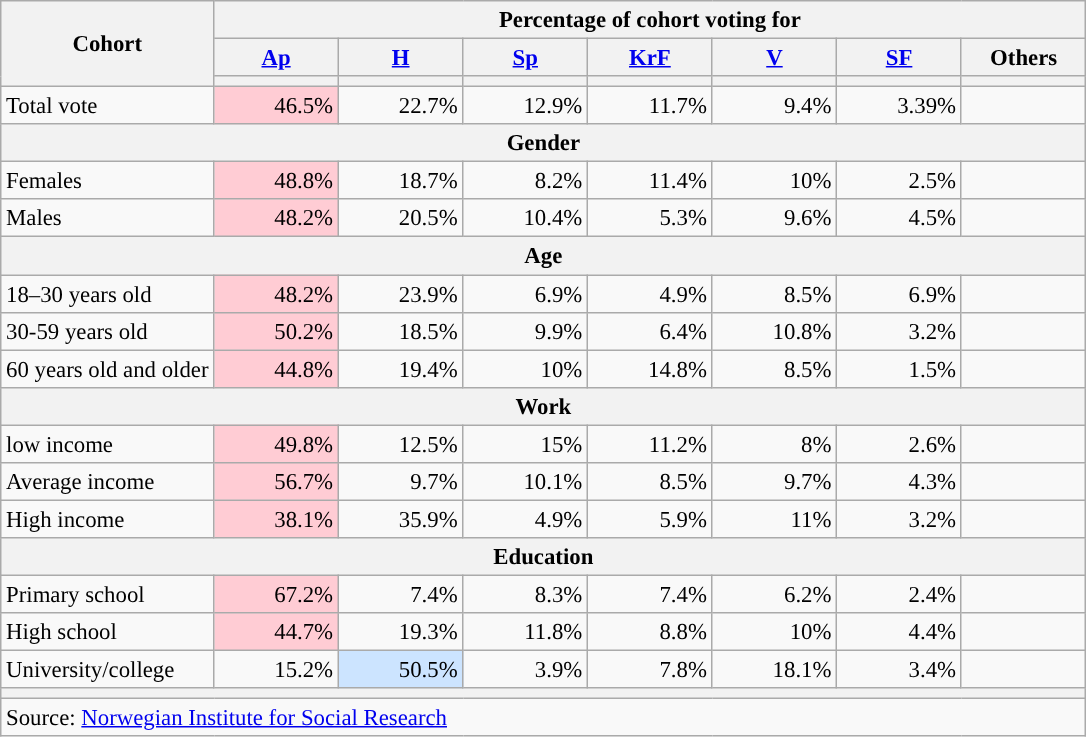<table class="wikitable" style="text-align:right; font-size:95%;">
<tr>
<th rowspan="3">Cohort</th>
<th colspan="7">Percentage of cohort voting for</th>
</tr>
<tr>
<th scope="col" style="width:5em;"><a href='#'>Ap</a></th>
<th scope="col" style="width:5em;"><a href='#'>H</a></th>
<th scope="col" style="width:5em;"><a href='#'>Sp</a></th>
<th scope="col" style="width:5em;"><a href='#'>KrF</a></th>
<th scope="col" style="width:5em;"><a href='#'>V</a></th>
<th scope="col" style="width:5em;"><a href='#'>SF</a></th>
<th scope="col" style="width:5em;">Others</th>
</tr>
<tr>
<th style="background:"></th>
<th style="background:"></th>
<th style="background:"></th>
<th style="background:"></th>
<th style="background:"></th>
<th style="background:"></th>
<th style="background:"></th>
</tr>
<tr>
<td align=left>Total vote</td>
<td style="background:#ffccd4;">46.5%</td>
<td>22.7%</td>
<td>12.9%</td>
<td>11.7%</td>
<td>9.4%</td>
<td>3.39%</td>
<td></td>
</tr>
<tr>
<th colspan="8">Gender</th>
</tr>
<tr>
<td align=left>Females</td>
<td style="background:#ffccd4;">48.8%</td>
<td>18.7%</td>
<td>8.2%</td>
<td>11.4%</td>
<td>10%</td>
<td>2.5%</td>
<td></td>
</tr>
<tr>
<td align=left>Males</td>
<td style="background:#ffccd4;">48.2%</td>
<td>20.5%</td>
<td>10.4%</td>
<td>5.3%</td>
<td>9.6%</td>
<td>4.5%</td>
<td></td>
</tr>
<tr>
<th colspan="8">Age</th>
</tr>
<tr>
<td align=left>18–30 years old</td>
<td style="background:#ffccd4;">48.2%</td>
<td>23.9%</td>
<td>6.9%</td>
<td>4.9%</td>
<td>8.5%</td>
<td>6.9%</td>
<td></td>
</tr>
<tr>
<td align=left>30-59 years old</td>
<td style="background:#ffccd4;">50.2%</td>
<td>18.5%</td>
<td>9.9%</td>
<td>6.4%</td>
<td>10.8%</td>
<td>3.2%</td>
<td></td>
</tr>
<tr>
<td align=left>60 years old and older</td>
<td style="background:#ffccd4;">44.8%</td>
<td>19.4%</td>
<td>10%</td>
<td>14.8%</td>
<td>8.5%</td>
<td>1.5%</td>
<td></td>
</tr>
<tr>
<th colspan="8">Work</th>
</tr>
<tr>
<td align=left>low income</td>
<td style="background:#ffccd4;">49.8%</td>
<td>12.5%</td>
<td>15%</td>
<td>11.2%</td>
<td>8%</td>
<td>2.6%</td>
<td></td>
</tr>
<tr>
<td align=left>Average income</td>
<td style="background:#ffccd4;">56.7%</td>
<td>9.7%</td>
<td>10.1%</td>
<td>8.5%</td>
<td>9.7%</td>
<td>4.3%</td>
<td></td>
</tr>
<tr>
<td align=left>High income</td>
<td style="background:#ffccd4;">38.1%</td>
<td>35.9%</td>
<td>4.9%</td>
<td>5.9%</td>
<td>11%</td>
<td>3.2%</td>
<td></td>
</tr>
<tr>
<th colspan="8">Education</th>
</tr>
<tr>
<td align=left>Primary school</td>
<td style="background:#ffccd4;">67.2%</td>
<td>7.4%</td>
<td>8.3%</td>
<td>7.4%</td>
<td>6.2%</td>
<td>2.4%</td>
<td></td>
</tr>
<tr>
<td align=left>High school</td>
<td style="background:#ffccd4;">44.7%</td>
<td>19.3%</td>
<td>11.8%</td>
<td>8.8%</td>
<td>10%</td>
<td>4.4%</td>
<td></td>
</tr>
<tr>
<td align=left>University/college</td>
<td>15.2%</td>
<td style="background:#cce4ff;">50.5%</td>
<td>3.9%</td>
<td>7.8%</td>
<td>18.1%</td>
<td>3.4%</td>
<td></td>
</tr>
<tr>
<th colspan="11!"></th>
</tr>
<tr>
<td align=left colspan="8">Source: <a href='#'>Norwegian Institute for Social Research</a></td>
</tr>
</table>
